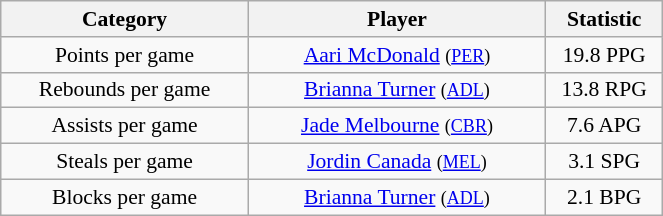<table class="wikitable" style="width: 35%; text-align:center; font-size:90%">
<tr>
<th width=25%>Category</th>
<th width=30%>Player</th>
<th width=10%>Statistic</th>
</tr>
<tr>
<td>Points per game</td>
<td><a href='#'>Aari McDonald</a> <small>(<a href='#'>PER</a>)</small></td>
<td>19.8 PPG</td>
</tr>
<tr>
<td>Rebounds per game</td>
<td><a href='#'>Brianna Turner</a> <small>(<a href='#'>ADL</a>)</small></td>
<td>13.8 RPG</td>
</tr>
<tr>
<td>Assists per game</td>
<td><a href='#'>Jade Melbourne</a> <small>(<a href='#'>CBR</a>)</small></td>
<td>7.6 APG</td>
</tr>
<tr>
<td>Steals per game</td>
<td><a href='#'>Jordin Canada</a> <small>(<a href='#'>MEL</a>)</small></td>
<td>3.1 SPG</td>
</tr>
<tr>
<td>Blocks per game</td>
<td><a href='#'>Brianna Turner</a> <small>(<a href='#'>ADL</a>)</small></td>
<td>2.1 BPG</td>
</tr>
</table>
